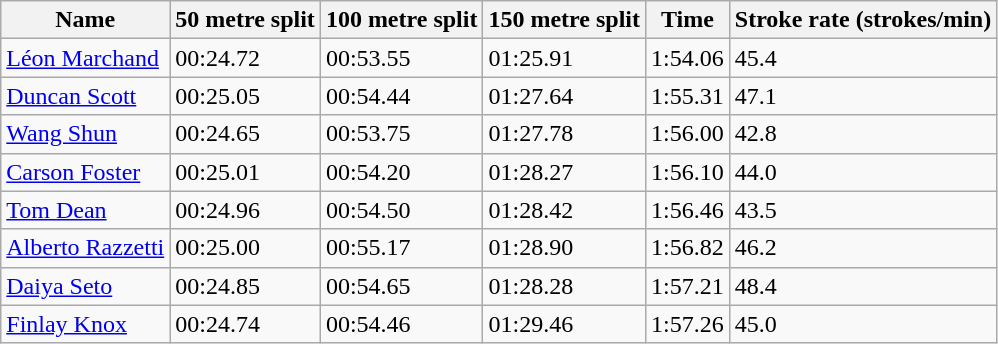<table class="wikitable sortable mw-collapsible">
<tr>
<th scope="col">Name</th>
<th scope="col">50 metre split</th>
<th scope="col">100 metre split</th>
<th scope="col">150 metre split</th>
<th scope="col">Time</th>
<th scope="col">Stroke rate (strokes/min)</th>
</tr>
<tr>
<td><a href='#'>Léon Marchand</a></td>
<td>00:24.72</td>
<td>00:53.55</td>
<td>01:25.91</td>
<td>1:54.06</td>
<td>45.4</td>
</tr>
<tr>
<td><a href='#'>Duncan Scott</a></td>
<td>00:25.05</td>
<td>00:54.44</td>
<td>01:27.64</td>
<td>1:55.31</td>
<td>47.1</td>
</tr>
<tr>
<td><a href='#'>Wang Shun</a></td>
<td>00:24.65</td>
<td>00:53.75</td>
<td>01:27.78</td>
<td>1:56.00</td>
<td>42.8</td>
</tr>
<tr>
<td><a href='#'>Carson Foster</a></td>
<td>00:25.01</td>
<td>00:54.20</td>
<td>01:28.27</td>
<td>1:56.10</td>
<td>44.0</td>
</tr>
<tr>
<td><a href='#'>Tom Dean</a></td>
<td>00:24.96</td>
<td>00:54.50</td>
<td>01:28.42</td>
<td>1:56.46</td>
<td>43.5</td>
</tr>
<tr>
<td><a href='#'>Alberto Razzetti</a></td>
<td>00:25.00</td>
<td>00:55.17</td>
<td>01:28.90</td>
<td>1:56.82</td>
<td>46.2</td>
</tr>
<tr>
<td><a href='#'>Daiya Seto</a></td>
<td>00:24.85</td>
<td>00:54.65</td>
<td>01:28.28</td>
<td>1:57.21</td>
<td>48.4</td>
</tr>
<tr>
<td><a href='#'>Finlay Knox</a></td>
<td>00:24.74</td>
<td>00:54.46</td>
<td>01:29.46</td>
<td>1:57.26</td>
<td>45.0</td>
</tr>
</table>
